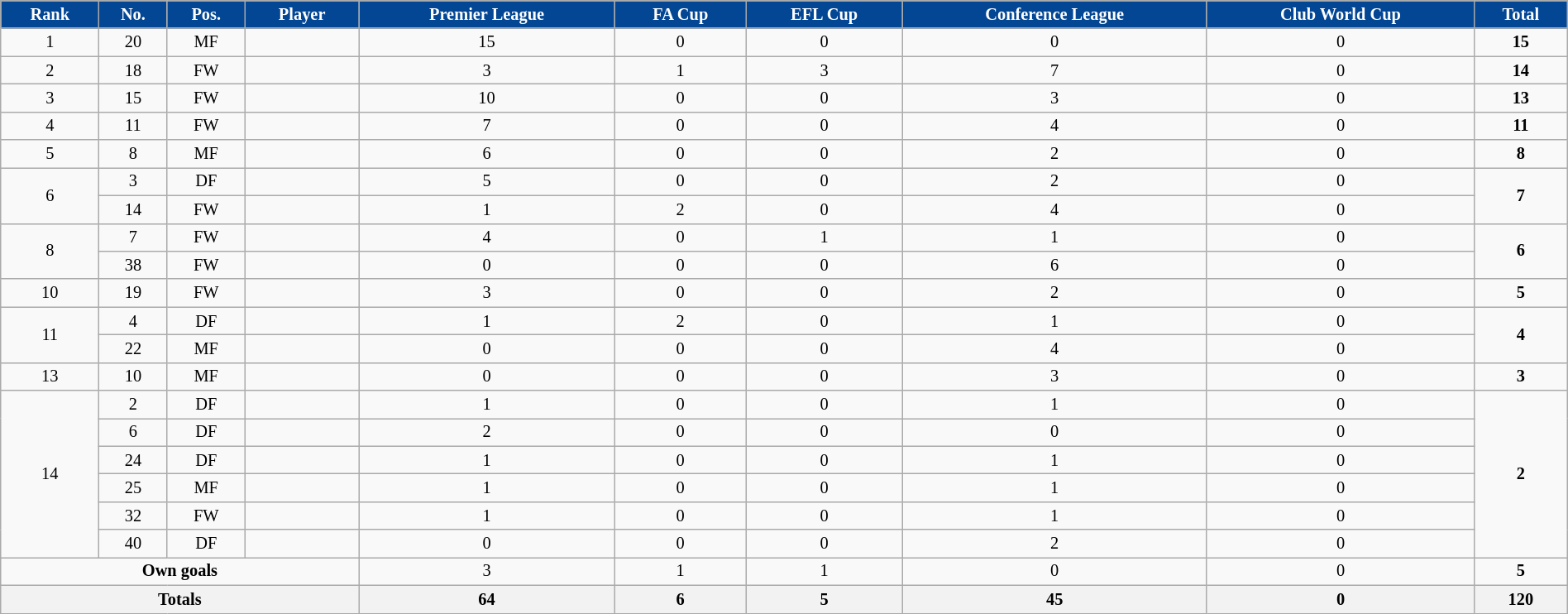<table class="wikitable sortable" style="text-align:center; font-size:85%; width:100%">
<tr>
<th style=background-color:#034694;color:#FFFFFF>Rank</th>
<th style=background-color:#034694;color:#FFFFFF>No.</th>
<th style=background-color:#034694;color:#FFFFFF>Pos.</th>
<th style=background-color:#034694;color:#FFFFFF>Player</th>
<th style=background-color:#034694;color:#FFFFFF>Premier League</th>
<th style=background-color:#034694;color:#FFFFFF>FA Cup</th>
<th style=background-color:#034694;color:#FFFFFF>EFL Cup</th>
<th style=background-color:#034694;color:#FFFFFF>Conference League</th>
<th style=background-color:#034694;color:#FFFFFF>Club World Cup</th>
<th style=background-color:#034694;color:#FFFFFF>Total</th>
</tr>
<tr>
<td>1</td>
<td>20</td>
<td>MF</td>
<td align=left> </td>
<td>15</td>
<td>0</td>
<td>0</td>
<td>0</td>
<td>0</td>
<td><strong>15</strong></td>
</tr>
<tr>
<td>2</td>
<td>18</td>
<td>FW</td>
<td align=left> </td>
<td>3</td>
<td>1</td>
<td>3</td>
<td>7</td>
<td>0</td>
<td><strong>14</strong></td>
</tr>
<tr>
<td>3</td>
<td>15</td>
<td>FW</td>
<td align=left> </td>
<td>10</td>
<td>0</td>
<td>0</td>
<td>3</td>
<td>0</td>
<td><strong>13</strong></td>
</tr>
<tr>
<td>4</td>
<td>11</td>
<td>FW</td>
<td align=left> </td>
<td>7</td>
<td>0</td>
<td>0</td>
<td>4</td>
<td>0</td>
<td><strong>11</strong></td>
</tr>
<tr>
<td>5</td>
<td>8</td>
<td>MF</td>
<td align=left> </td>
<td>6</td>
<td>0</td>
<td>0</td>
<td>2</td>
<td>0</td>
<td><strong>8</strong></td>
</tr>
<tr>
<td rowspan=2>6</td>
<td>3</td>
<td>DF</td>
<td align=left> </td>
<td>5</td>
<td>0</td>
<td>0</td>
<td>2</td>
<td>0</td>
<td rowspan=2><strong>7</strong></td>
</tr>
<tr>
<td>14</td>
<td>FW</td>
<td align=left> </td>
<td>1</td>
<td>2</td>
<td>0</td>
<td>4</td>
<td>0</td>
</tr>
<tr>
<td rowspan=2>8</td>
<td>7</td>
<td>FW</td>
<td align=left> </td>
<td>4</td>
<td>0</td>
<td>1</td>
<td>1</td>
<td>0</td>
<td rowspan=2><strong>6</strong></td>
</tr>
<tr>
<td>38</td>
<td>FW</td>
<td align=left> </td>
<td>0</td>
<td>0</td>
<td>0</td>
<td>6</td>
<td>0</td>
</tr>
<tr>
<td>10</td>
<td>19</td>
<td>FW</td>
<td align=left> </td>
<td>3</td>
<td>0</td>
<td>0</td>
<td>2</td>
<td>0</td>
<td><strong>5</strong></td>
</tr>
<tr>
<td rowspan=2>11</td>
<td>4</td>
<td>DF</td>
<td align=left> </td>
<td>1</td>
<td>2</td>
<td>0</td>
<td>1</td>
<td>0</td>
<td rowspan=2><strong>4</strong></td>
</tr>
<tr>
<td>22</td>
<td>MF</td>
<td align=left> </td>
<td>0</td>
<td>0</td>
<td>0</td>
<td>4</td>
<td>0</td>
</tr>
<tr>
<td>13</td>
<td>10</td>
<td>MF</td>
<td align=left> </td>
<td>0</td>
<td>0</td>
<td>0</td>
<td>3</td>
<td>0</td>
<td><strong>3</strong></td>
</tr>
<tr>
<td rowspan=6>14</td>
<td>2</td>
<td>DF</td>
<td align=left> </td>
<td>1</td>
<td>0</td>
<td>0</td>
<td>1</td>
<td>0</td>
<td rowspan=6><strong>2</strong></td>
</tr>
<tr>
<td>6</td>
<td>DF</td>
<td align=left> </td>
<td>2</td>
<td>0</td>
<td>0</td>
<td>0</td>
<td>0</td>
</tr>
<tr>
<td>24</td>
<td>DF</td>
<td align=left> </td>
<td>1</td>
<td>0</td>
<td>0</td>
<td>1</td>
<td>0</td>
</tr>
<tr>
<td>25</td>
<td>MF</td>
<td align=left> </td>
<td>1</td>
<td>0</td>
<td>0</td>
<td>1</td>
<td>0</td>
</tr>
<tr>
<td>32</td>
<td>FW</td>
<td align=left> </td>
<td>1</td>
<td>0</td>
<td>0</td>
<td>1</td>
<td>0</td>
</tr>
<tr>
<td>40</td>
<td>DF</td>
<td align=left> </td>
<td>0</td>
<td>0</td>
<td>0</td>
<td>2</td>
<td>0</td>
</tr>
<tr>
<td colspan=4><strong>Own goals</strong></td>
<td>3</td>
<td>1</td>
<td>1</td>
<td>0</td>
<td>0</td>
<td><strong>5</strong></td>
</tr>
<tr>
<th colspan=4><strong>Totals</strong></th>
<th><strong>64</strong></th>
<th><strong>6</strong></th>
<th><strong>5</strong></th>
<th><strong>45</strong></th>
<th><strong>0</strong></th>
<th><strong>120</strong></th>
</tr>
</table>
